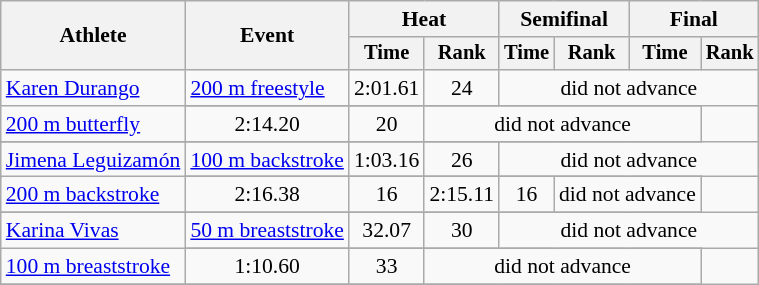<table class=wikitable style="font-size:90%">
<tr>
<th rowspan="2">Athlete</th>
<th rowspan="2">Event</th>
<th colspan="2">Heat</th>
<th colspan="2">Semifinal</th>
<th colspan="2">Final</th>
</tr>
<tr style="font-size:95%">
<th>Time</th>
<th>Rank</th>
<th>Time</th>
<th>Rank</th>
<th>Time</th>
<th>Rank</th>
</tr>
<tr style="text-align:center">
<td style="text-align:left" rowspan=2><a href='#'>Karen Durango</a></td>
<td style="text-align:left"><a href='#'>200 m freestyle</a></td>
<td>2:01.61</td>
<td>24</td>
<td colspan=4>did not advance</td>
</tr>
<tr>
</tr>
<tr style="text-align:center">
<td style="text-align:left"><a href='#'>200 m butterfly</a></td>
<td>2:14.20</td>
<td>20</td>
<td colspan=4>did not advance</td>
</tr>
<tr>
</tr>
<tr style="text-align:center">
<td style="text-align:left" rowspan=2><a href='#'>Jimena Leguizamón</a></td>
<td style="text-align:left"><a href='#'>100 m backstroke</a></td>
<td>1:03.16</td>
<td>26</td>
<td colspan=4>did not advance</td>
</tr>
<tr>
</tr>
<tr style="text-align:center">
<td style="text-align:left"><a href='#'>200 m backstroke</a></td>
<td>2:16.38</td>
<td>16</td>
<td>2:15.11</td>
<td>16</td>
<td colspan=2>did not advance</td>
</tr>
<tr>
</tr>
<tr style="text-align:center">
<td style="text-align:left" rowspan=2><a href='#'>Karina Vivas</a></td>
<td style="text-align:left"><a href='#'>50 m breaststroke</a></td>
<td>32.07</td>
<td>30</td>
<td colspan=4>did not advance</td>
</tr>
<tr>
</tr>
<tr style="text-align:center">
<td style="text-align:left"><a href='#'>100 m breaststroke</a></td>
<td>1:10.60</td>
<td>33</td>
<td colspan=4>did not advance</td>
</tr>
<tr>
</tr>
</table>
